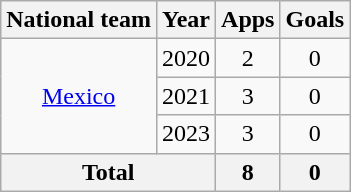<table class="wikitable" style="text-align: center;">
<tr>
<th>National team</th>
<th>Year</th>
<th>Apps</th>
<th>Goals</th>
</tr>
<tr>
<td rowspan="3" valign="center"><a href='#'>Mexico</a></td>
<td>2020</td>
<td>2</td>
<td>0</td>
</tr>
<tr>
<td>2021</td>
<td>3</td>
<td>0</td>
</tr>
<tr>
<td>2023</td>
<td>3</td>
<td>0</td>
</tr>
<tr>
<th colspan="2">Total</th>
<th>8</th>
<th>0</th>
</tr>
</table>
